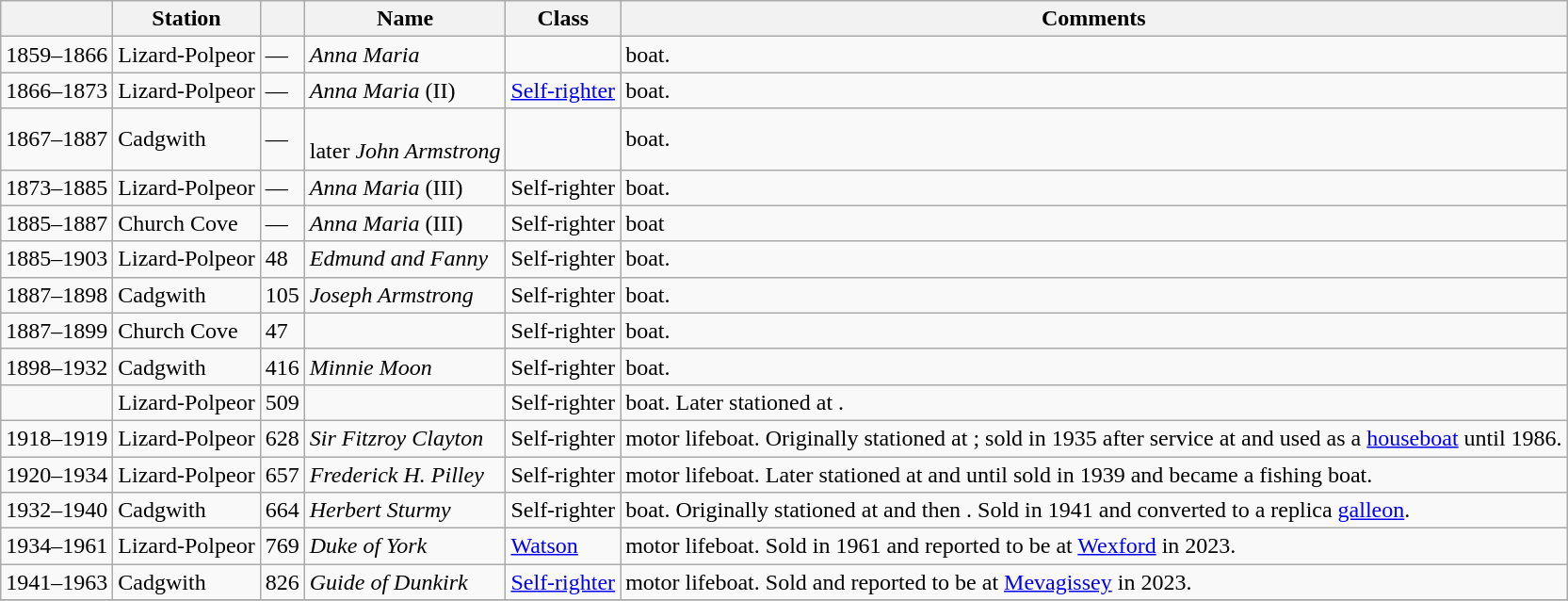<table class="wikitable sortable">
<tr>
<th></th>
<th>Station</th>
<th></th>
<th>Name</th>
<th>Class</th>
<th class=unsortable>Comments</th>
</tr>
<tr>
<td>1859–1866</td>
<td>Lizard-Polpeor</td>
<td>—</td>
<td><em>Anna Maria</em></td>
<td></td>
<td> boat.</td>
</tr>
<tr>
<td>1866–1873</td>
<td>Lizard-Polpeor</td>
<td>—</td>
<td><em>Anna Maria</em> (II)</td>
<td><a href='#'>Self-righter</a></td>
<td> boat.</td>
</tr>
<tr>
<td>1867–1887</td>
<td>Cadgwith</td>
<td>—</td>
<td> <br>later <em>John Armstrong</em></td>
<td></td>
<td> boat.</td>
</tr>
<tr>
<td>1873–1885</td>
<td>Lizard-Polpeor</td>
<td>—</td>
<td><em>Anna Maria</em> (III)</td>
<td>Self-righter</td>
<td> boat.</td>
</tr>
<tr>
<td>1885–1887</td>
<td>Church Cove</td>
<td>—</td>
<td><em>Anna Maria</em> (III)</td>
<td>Self-righter</td>
<td> boat</td>
</tr>
<tr>
<td>1885–1903</td>
<td>Lizard-Polpeor</td>
<td>48</td>
<td><em>Edmund and Fanny</em></td>
<td>Self-righter</td>
<td> boat.</td>
</tr>
<tr>
<td>1887–1898</td>
<td>Cadgwith</td>
<td>105</td>
<td><em>Joseph Armstrong</em></td>
<td>Self-righter</td>
<td> boat.</td>
</tr>
<tr>
<td>1887–1899</td>
<td>Church Cove</td>
<td>47</td>
<td></td>
<td>Self-righter</td>
<td> boat.</td>
</tr>
<tr>
<td>1898–1932</td>
<td>Cadgwith</td>
<td>416</td>
<td><em>Minnie Moon</em></td>
<td>Self-righter</td>
<td> boat.</td>
</tr>
<tr>
<td></td>
<td>Lizard-Polpeor</td>
<td>509</td>
<td></td>
<td>Self-righter</td>
<td> boat. Later stationed at .</td>
</tr>
<tr>
<td>1918–1919</td>
<td>Lizard-Polpeor</td>
<td>628</td>
<td><em>Sir Fitzroy Clayton</em></td>
<td>Self-righter</td>
<td> motor lifeboat. Originally stationed at ; sold in 1935 after service at  and used as a <a href='#'>houseboat</a> until 1986.</td>
</tr>
<tr>
<td>1920–1934</td>
<td>Lizard-Polpeor</td>
<td>657</td>
<td><em>Frederick H. Pilley</em></td>
<td>Self-righter</td>
<td> motor lifeboat. Later stationed at  and  until sold in 1939 and became a fishing boat.</td>
</tr>
<tr>
<td>1932–1940</td>
<td>Cadgwith</td>
<td>664</td>
<td><em>Herbert Sturmy</em></td>
<td>Self-righter</td>
<td> boat. Originally stationed at  and then . Sold in 1941 and converted to a replica <a href='#'>galleon</a>.</td>
</tr>
<tr>
<td>1934–1961</td>
<td>Lizard-Polpeor</td>
<td>769</td>
<td><em>Duke of York</em></td>
<td><a href='#'>Watson</a></td>
<td> motor lifeboat. Sold in 1961 and reported to be at <a href='#'>Wexford</a> in 2023.</td>
</tr>
<tr>
<td>1941–1963</td>
<td>Cadgwith</td>
<td>826</td>
<td><em>Guide of Dunkirk</em></td>
<td><a href='#'>Self-righter</a></td>
<td> motor lifeboat. Sold and reported to be at <a href='#'>Mevagissey</a> in 2023.</td>
</tr>
<tr>
</tr>
</table>
